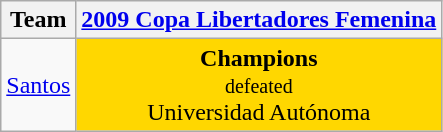<table class="wikitable">
<tr>
<th>Team</th>
<th><a href='#'>2009 Copa Libertadores Femenina</a></th>
</tr>
<tr align="center">
<td><a href='#'>Santos</a></td>
<td align=center bgcolor=gold><strong>Champions</strong><br><small>defeated</small><br> Universidad Autónoma</td>
</tr>
</table>
